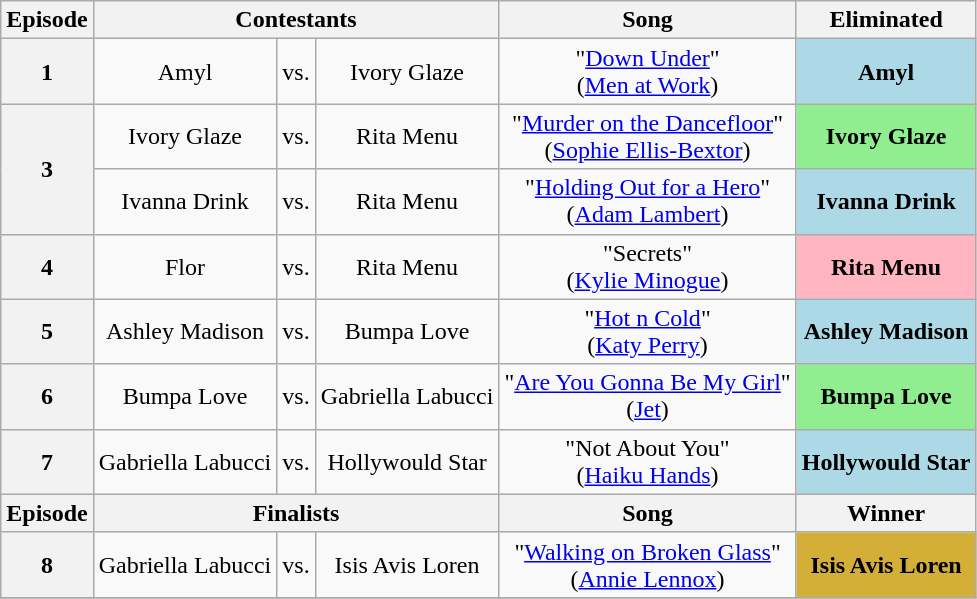<table class="wikitable" style="text-align:center">
<tr>
<th scope="col">Episode</th>
<th scope="col" colspan="3">Contestants</th>
<th scope="col">Song</th>
<th scope="col">Eliminated</th>
</tr>
<tr>
<th scope="row">1</th>
<td>Amyl</td>
<td>vs.</td>
<td>Ivory Glaze</td>
<td>"<a href='#'>Down Under</a>"<br>(<a href='#'>Men at Work</a>)</td>
<td bgcolor="lightblue"><strong>Amyl</strong></td>
</tr>
<tr>
<th scope="row" rowspan="2">3</th>
<td>Ivory Glaze</td>
<td>vs.</td>
<td>Rita Menu</td>
<td nowrap>"<a href='#'>Murder on the Dancefloor</a>"<br>(<a href='#'>Sophie Ellis-Bextor</a>)</td>
<td bgcolor="lightgreen"><strong>Ivory Glaze</strong></td>
</tr>
<tr>
<td>Ivanna Drink</td>
<td>vs.</td>
<td>Rita Menu</td>
<td>"<a href='#'>Holding Out for a Hero</a>"<br>(<a href='#'>Adam Lambert</a>)</td>
<td bgcolor="lightblue"><strong>Ivanna Drink</strong></td>
</tr>
<tr>
<th scope="row">4</th>
<td>Flor</td>
<td>vs.</td>
<td>Rita Menu</td>
<td>"Secrets"<br>(<a href='#'>Kylie Minogue</a>)</td>
<td bgcolor="lightpink"><strong>Rita Menu</strong></td>
</tr>
<tr>
<th scope="row">5</th>
<td>Ashley Madison</td>
<td>vs.</td>
<td>Bumpa Love</td>
<td>"<a href='#'>Hot n Cold</a>"<br>(<a href='#'>Katy Perry</a>)</td>
<td bgcolor="lightblue"><strong>Ashley Madison</strong></td>
</tr>
<tr>
<th scope="row">6</th>
<td>Bumpa Love</td>
<td>vs.</td>
<td nowrap>Gabriella Labucci</td>
<td>"<a href='#'>Are You Gonna Be My Girl</a>"<br>(<a href='#'>Jet</a>)</td>
<td bgcolor="lightgreen"><strong>Bumpa Love</strong></td>
</tr>
<tr>
<th scope="row">7</th>
<td nowrap>Gabriella Labucci</td>
<td>vs.</td>
<td>Hollywould Star</td>
<td>"Not About You"<br>(<a href='#'>Haiku Hands</a>)</td>
<td bgcolor="lightblue" nowrap><strong>Hollywould Star</strong></td>
</tr>
<tr>
<th scope="col">Episode</th>
<th scope="col" colspan="3">Finalists</th>
<th scope="col">Song</th>
<th scope="col">Winner</th>
</tr>
<tr>
<th scope="row">8</th>
<td>Gabriella Labucci</td>
<td>vs.</td>
<td>Isis Avis Loren</td>
<td>"<a href='#'>Walking on Broken Glass</a>"<br>(<a href='#'>Annie Lennox</a>)</td>
<td bgcolor="#D4AF37"><strong>Isis Avis Loren</strong></td>
</tr>
<tr>
</tr>
</table>
